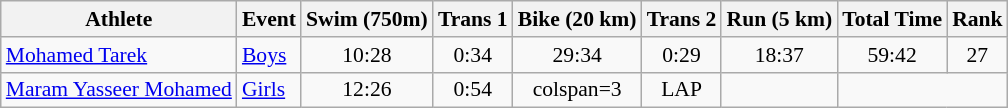<table class="wikitable" style="font-size:90%;">
<tr>
<th>Athlete</th>
<th>Event</th>
<th>Swim (750m)</th>
<th>Trans 1</th>
<th>Bike (20 km)</th>
<th>Trans 2</th>
<th>Run (5 km)</th>
<th>Total Time</th>
<th>Rank</th>
</tr>
<tr align=center>
<td align=left><a href='#'>Mohamed Tarek</a></td>
<td align=left><a href='#'>Boys</a></td>
<td>10:28</td>
<td>0:34</td>
<td>29:34</td>
<td>0:29</td>
<td>18:37</td>
<td>59:42</td>
<td>27</td>
</tr>
<tr align=center>
<td align=left><a href='#'>Maram Yasseer Mohamed</a></td>
<td align=left><a href='#'>Girls</a></td>
<td>12:26</td>
<td>0:54</td>
<td>colspan=3 </td>
<td>LAP</td>
<td></td>
</tr>
</table>
